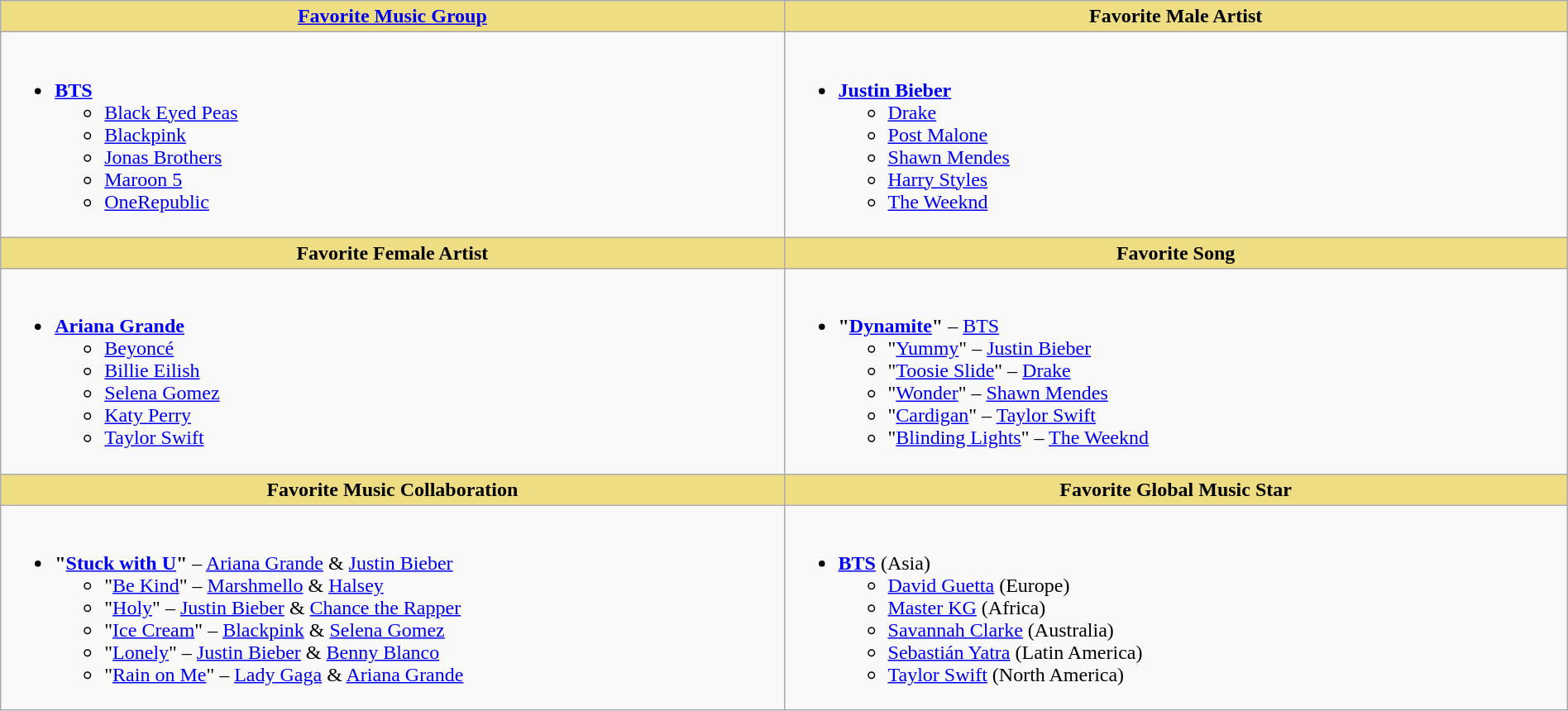<table class="wikitable" style="width:100%;">
<tr>
<th style="background:#EEDD82; width:50%"><a href='#'>Favorite Music Group</a></th>
<th style="background:#EEDD82; width:50%">Favorite Male Artist</th>
</tr>
<tr>
<td valign="top"><br><ul><li><strong><a href='#'>BTS</a></strong><ul><li><a href='#'>Black Eyed Peas</a></li><li><a href='#'>Blackpink</a></li><li><a href='#'>Jonas Brothers</a></li><li><a href='#'>Maroon 5</a></li><li><a href='#'>OneRepublic</a></li></ul></li></ul></td>
<td valign="top"><br><ul><li><strong><a href='#'>Justin Bieber</a></strong><ul><li><a href='#'>Drake</a></li><li><a href='#'>Post Malone</a></li><li><a href='#'>Shawn Mendes</a></li><li><a href='#'>Harry Styles</a></li><li><a href='#'>The Weeknd</a></li></ul></li></ul></td>
</tr>
<tr>
<th style="background:#EEDD82; width:50%">Favorite Female Artist</th>
<th style="background:#EEDD82; width:50%">Favorite Song</th>
</tr>
<tr>
<td valign="top"><br><ul><li><strong><a href='#'>Ariana Grande</a></strong><ul><li><a href='#'>Beyoncé</a></li><li><a href='#'>Billie Eilish</a></li><li><a href='#'>Selena Gomez</a></li><li><a href='#'>Katy Perry</a></li><li><a href='#'>Taylor Swift</a></li></ul></li></ul></td>
<td valign="top"><br><ul><li><strong>"<a href='#'>Dynamite</a>"</strong> – <a href='#'>BTS</a><ul><li>"<a href='#'>Yummy</a>" – <a href='#'>Justin Bieber</a></li><li>"<a href='#'>Toosie Slide</a>" – <a href='#'>Drake</a></li><li>"<a href='#'>Wonder</a>" – <a href='#'>Shawn Mendes</a></li><li>"<a href='#'>Cardigan</a>" – <a href='#'>Taylor Swift</a></li><li>"<a href='#'>Blinding Lights</a>" – <a href='#'>The Weeknd</a></li></ul></li></ul></td>
</tr>
<tr>
<th style="background:#EEDD82; width:50%">Favorite Music Collaboration</th>
<th style="background:#EEDD82; width:50%">Favorite Global Music Star</th>
</tr>
<tr>
<td valign="top"><br><ul><li><strong>"<a href='#'>Stuck with U</a>"</strong> – <a href='#'>Ariana Grande</a> & <a href='#'>Justin Bieber</a><ul><li>"<a href='#'>Be Kind</a>" – <a href='#'>Marshmello</a> & <a href='#'>Halsey</a></li><li>"<a href='#'>Holy</a>" – <a href='#'>Justin Bieber</a> & <a href='#'>Chance the Rapper</a></li><li>"<a href='#'>Ice Cream</a>" – <a href='#'>Blackpink</a> & <a href='#'>Selena Gomez</a></li><li>"<a href='#'>Lonely</a>" – <a href='#'>Justin Bieber</a> & <a href='#'>Benny Blanco</a></li><li>"<a href='#'>Rain on Me</a>" – <a href='#'>Lady Gaga</a> & <a href='#'>Ariana Grande</a></li></ul></li></ul></td>
<td valign="top"><br><ul><li><strong><a href='#'>BTS</a></strong> (Asia)<ul><li><a href='#'>David Guetta</a> (Europe)</li><li><a href='#'>Master KG</a> (Africa)</li><li><a href='#'>Savannah Clarke</a> (Australia)</li><li><a href='#'>Sebastián Yatra</a> (Latin America)</li><li><a href='#'>Taylor Swift</a> (North America)</li></ul></li></ul></td>
</tr>
</table>
